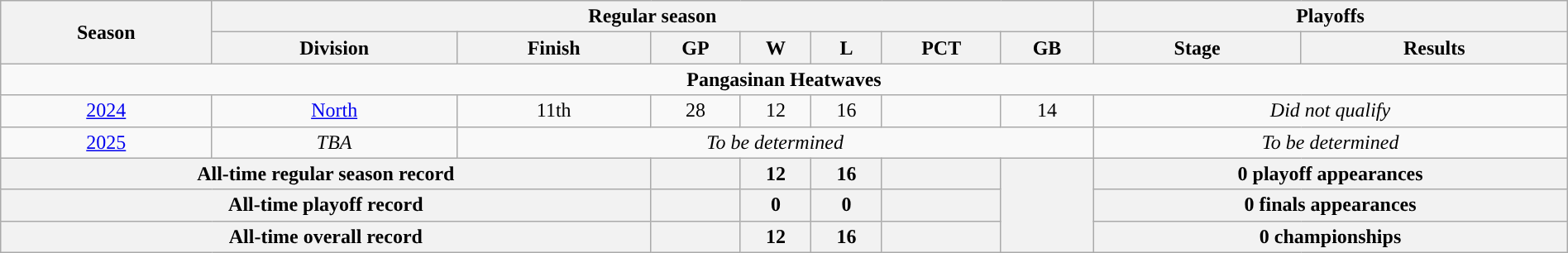<table class=wikitable style="width:100%; text-align:center">
<tr>
<th rowspan="2">Season</th>
<th colspan="7">Regular season</th>
<th colspan="2">Playoffs</th>
</tr>
<tr>
<th>Division</th>
<th>Finish</th>
<th>GP</th>
<th>W</th>
<th>L</th>
<th>PCT</th>
<th>GB</th>
<th>Stage</th>
<th>Results</th>
</tr>
<tr>
<td colspan=10><span><strong>Pangasinan Heatwaves</strong></span></td>
</tr>
<tr>
<td><a href='#'>2024</a></td>
<td><a href='#'>North</a></td>
<td>11th</td>
<td>28</td>
<td>12</td>
<td>16</td>
<td></td>
<td>14</td>
<td colspan="2"><em>Did not qualify</em></td>
</tr>
<tr>
<td><a href='#'>2025</a></td>
<td><em>TBA</em></td>
<td colspan="6"><em>To be determined</em></td>
<td colspan="2"><em>To be determined</em></td>
</tr>
<tr>
<th colspan="3">All-time regular season record</th>
<th></th>
<th>12</th>
<th>16</th>
<th></th>
<th rowspan="3"></th>
<th colspan="2">0 playoff appearances</th>
</tr>
<tr>
<th colspan="3">All-time playoff record</th>
<th></th>
<th>0</th>
<th>0</th>
<th></th>
<th colspan=2>0 finals appearances</th>
</tr>
<tr>
<th colspan="3">All-time overall record</th>
<th></th>
<th>12</th>
<th>16</th>
<th></th>
<th colspan="2">0 championships</th>
</tr>
</table>
